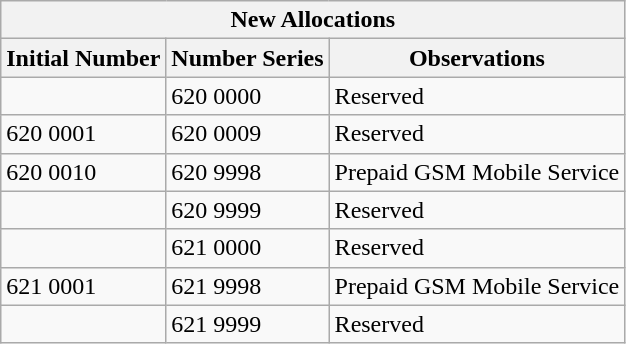<table class="wikitable" border=1>
<tr>
<th colspan="4">New Allocations</th>
</tr>
<tr>
<th>Initial Number</th>
<th>Number Series</th>
<th>Observations</th>
</tr>
<tr>
<td></td>
<td>620 0000</td>
<td>Reserved</td>
</tr>
<tr>
<td>620 0001</td>
<td>620 0009</td>
<td>Reserved</td>
</tr>
<tr>
<td>620 0010</td>
<td>620 9998</td>
<td>Prepaid GSM Mobile Service</td>
</tr>
<tr>
<td></td>
<td>620 9999</td>
<td>Reserved</td>
</tr>
<tr>
<td></td>
<td>621 0000</td>
<td>Reserved</td>
</tr>
<tr>
<td>621 0001</td>
<td>621 9998</td>
<td>Prepaid GSM Mobile Service</td>
</tr>
<tr>
<td></td>
<td>621 9999</td>
<td>Reserved</td>
</tr>
</table>
